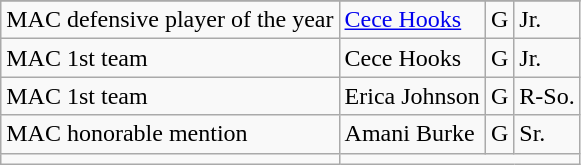<table class="wikitable" border="1">
<tr align=center>
</tr>
<tr>
<td>MAC defensive player of the year</td>
<td><a href='#'>Cece Hooks</a></td>
<td>G</td>
<td>Jr.</td>
</tr>
<tr>
<td>MAC 1st team</td>
<td>Cece Hooks</td>
<td>G</td>
<td>Jr.</td>
</tr>
<tr>
<td>MAC 1st team</td>
<td>Erica Johnson</td>
<td>G</td>
<td>R-So.</td>
</tr>
<tr>
<td>MAC honorable mention</td>
<td>Amani Burke</td>
<td>G</td>
<td>Sr.</td>
</tr>
<tr>
<td></td>
</tr>
</table>
